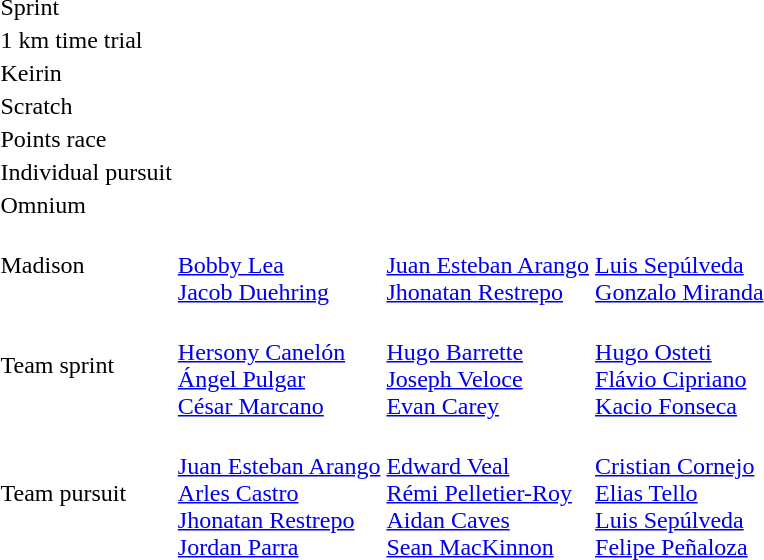<table>
<tr>
<td>Sprint</td>
<td></td>
<td></td>
<td></td>
</tr>
<tr>
<td>1 km time trial</td>
<td></td>
<td></td>
<td></td>
</tr>
<tr>
<td>Keirin</td>
<td></td>
<td></td>
<td></td>
</tr>
<tr>
<td>Scratch</td>
<td></td>
<td></td>
<td></td>
</tr>
<tr>
<td>Points race</td>
<td></td>
<td></td>
<td></td>
</tr>
<tr>
<td>Individual pursuit</td>
<td></td>
<td></td>
<td></td>
</tr>
<tr>
<td>Omnium</td>
<td></td>
<td></td>
<td></td>
</tr>
<tr>
<td>Madison</td>
<td><br><a href='#'>Bobby Lea</a><br><a href='#'>Jacob Duehring</a></td>
<td><br><a href='#'>Juan Esteban Arango</a><br><a href='#'>Jhonatan Restrepo</a></td>
<td><br><a href='#'>Luis Sepúlveda</a><br><a href='#'>Gonzalo Miranda</a></td>
</tr>
<tr>
<td>Team sprint</td>
<td><br><a href='#'>Hersony Canelón</a><br><a href='#'>Ángel Pulgar</a><br><a href='#'>César Marcano</a></td>
<td><br><a href='#'>Hugo Barrette</a><br><a href='#'>Joseph Veloce</a><br><a href='#'>Evan Carey</a></td>
<td><br><a href='#'>Hugo Osteti</a><br><a href='#'>Flávio Cipriano</a><br><a href='#'>Kacio Fonseca</a></td>
</tr>
<tr>
<td>Team pursuit</td>
<td><br><a href='#'>Juan Esteban Arango</a><br><a href='#'>Arles Castro</a><br><a href='#'>Jhonatan Restrepo</a><br><a href='#'>Jordan Parra</a></td>
<td><br><a href='#'>Edward Veal</a><br><a href='#'>Rémi Pelletier-Roy</a><br><a href='#'>Aidan Caves</a><br><a href='#'>Sean MacKinnon</a></td>
<td><br><a href='#'>Cristian Cornejo</a><br><a href='#'>Elias Tello</a><br><a href='#'>Luis Sepúlveda</a><br><a href='#'>Felipe Peñaloza</a></td>
</tr>
</table>
